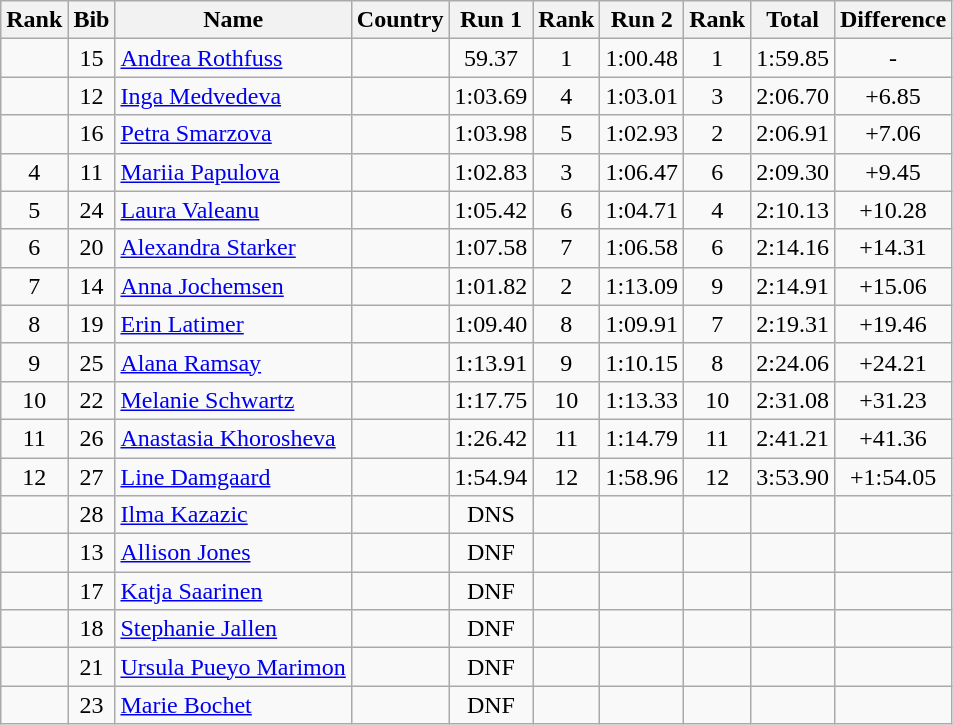<table class="wikitable sortable" style="text-align:center">
<tr>
<th>Rank</th>
<th>Bib</th>
<th>Name</th>
<th>Country</th>
<th>Run 1</th>
<th>Rank</th>
<th>Run 2</th>
<th>Rank</th>
<th>Total</th>
<th>Difference</th>
</tr>
<tr>
<td></td>
<td>15</td>
<td align=left><a href='#'>Andrea Rothfuss</a></td>
<td align=left></td>
<td>59.37</td>
<td>1</td>
<td>1:00.48</td>
<td>1</td>
<td>1:59.85</td>
<td>-</td>
</tr>
<tr>
<td></td>
<td>12</td>
<td align=left><a href='#'>Inga Medvedeva</a></td>
<td align=left></td>
<td>1:03.69</td>
<td>4</td>
<td>1:03.01</td>
<td>3</td>
<td>2:06.70</td>
<td>+6.85</td>
</tr>
<tr>
<td></td>
<td>16</td>
<td align=left><a href='#'>Petra Smarzova</a></td>
<td align=left></td>
<td>1:03.98</td>
<td>5</td>
<td>1:02.93</td>
<td>2</td>
<td>2:06.91</td>
<td>+7.06</td>
</tr>
<tr>
<td>4</td>
<td>11</td>
<td align=left><a href='#'>Mariia Papulova</a></td>
<td align=left></td>
<td>1:02.83</td>
<td>3</td>
<td>1:06.47</td>
<td>6</td>
<td>2:09.30</td>
<td>+9.45</td>
</tr>
<tr>
<td>5</td>
<td>24</td>
<td align=left><a href='#'>Laura Valeanu</a></td>
<td align=left></td>
<td>1:05.42</td>
<td>6</td>
<td>1:04.71</td>
<td>4</td>
<td>2:10.13</td>
<td>+10.28</td>
</tr>
<tr>
<td>6</td>
<td>20</td>
<td align=left><a href='#'>Alexandra Starker</a></td>
<td align=left></td>
<td>1:07.58</td>
<td>7</td>
<td>1:06.58</td>
<td>6</td>
<td>2:14.16</td>
<td>+14.31</td>
</tr>
<tr>
<td>7</td>
<td>14</td>
<td align=left><a href='#'>Anna Jochemsen</a></td>
<td align=left></td>
<td>1:01.82</td>
<td>2</td>
<td>1:13.09</td>
<td>9</td>
<td>2:14.91</td>
<td>+15.06</td>
</tr>
<tr>
<td>8</td>
<td>19</td>
<td align=left><a href='#'>Erin Latimer</a></td>
<td align=left></td>
<td>1:09.40</td>
<td>8</td>
<td>1:09.91</td>
<td>7</td>
<td>2:19.31</td>
<td>+19.46</td>
</tr>
<tr>
<td>9</td>
<td>25</td>
<td align=left><a href='#'>Alana Ramsay</a></td>
<td align=left></td>
<td>1:13.91</td>
<td>9</td>
<td>1:10.15</td>
<td>8</td>
<td>2:24.06</td>
<td>+24.21</td>
</tr>
<tr>
<td>10</td>
<td>22</td>
<td align=left><a href='#'>Melanie Schwartz</a></td>
<td align=left></td>
<td>1:17.75</td>
<td>10</td>
<td>1:13.33</td>
<td>10</td>
<td>2:31.08</td>
<td>+31.23</td>
</tr>
<tr>
<td>11</td>
<td>26</td>
<td align=left><a href='#'>Anastasia Khorosheva</a></td>
<td align=left></td>
<td>1:26.42</td>
<td>11</td>
<td>1:14.79</td>
<td>11</td>
<td>2:41.21</td>
<td>+41.36</td>
</tr>
<tr>
<td>12</td>
<td>27</td>
<td align=left><a href='#'>Line Damgaard</a></td>
<td align=left></td>
<td>1:54.94</td>
<td>12</td>
<td>1:58.96</td>
<td>12</td>
<td>3:53.90</td>
<td>+1:54.05</td>
</tr>
<tr>
<td></td>
<td>28</td>
<td align=left><a href='#'>Ilma Kazazic</a></td>
<td align=left></td>
<td>DNS</td>
<td></td>
<td></td>
<td></td>
<td></td>
<td></td>
</tr>
<tr>
<td></td>
<td>13</td>
<td align=left><a href='#'>Allison Jones</a></td>
<td align=left></td>
<td>DNF</td>
<td></td>
<td></td>
<td></td>
<td></td>
<td></td>
</tr>
<tr>
<td></td>
<td>17</td>
<td align=left><a href='#'>Katja Saarinen</a></td>
<td align=left></td>
<td>DNF</td>
<td></td>
<td></td>
<td></td>
<td></td>
<td></td>
</tr>
<tr>
<td></td>
<td>18</td>
<td align=left><a href='#'>Stephanie Jallen</a></td>
<td align=left></td>
<td>DNF</td>
<td></td>
<td></td>
<td></td>
<td></td>
<td></td>
</tr>
<tr>
<td></td>
<td>21</td>
<td align=left><a href='#'>Ursula Pueyo Marimon</a></td>
<td align=left></td>
<td>DNF</td>
<td></td>
<td></td>
<td></td>
<td></td>
<td></td>
</tr>
<tr>
<td></td>
<td>23</td>
<td align=left><a href='#'>Marie Bochet</a></td>
<td align=left></td>
<td>DNF</td>
<td></td>
<td></td>
<td></td>
<td></td>
<td></td>
</tr>
</table>
